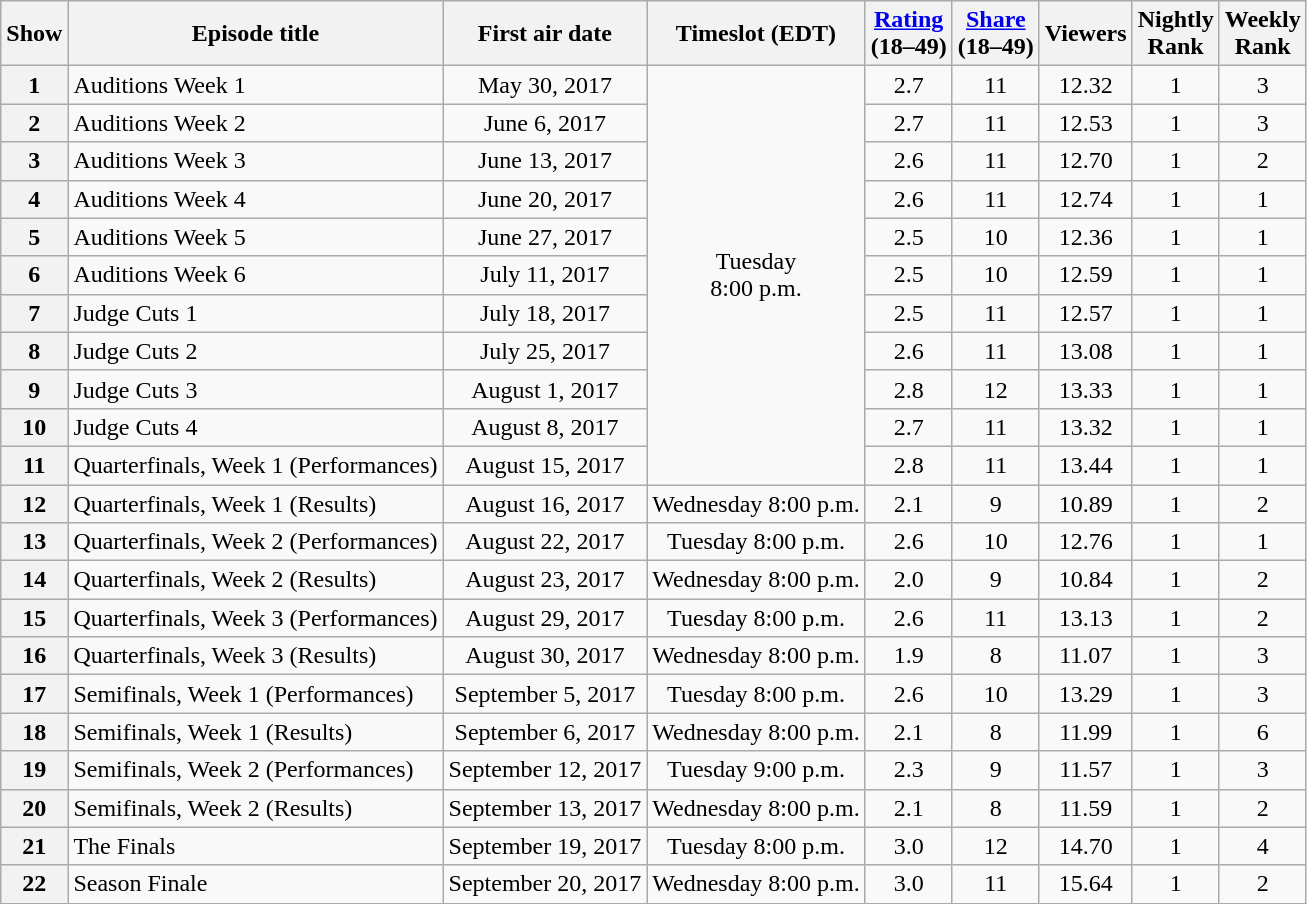<table class="wikitable" style="text-align:center">
<tr>
<th>Show</th>
<th>Episode title</th>
<th>First air date</th>
<th>Timeslot (EDT)</th>
<th><a href='#'>Rating</a><br>(18–49)</th>
<th><a href='#'>Share</a><br>(18–49)</th>
<th>Viewers<br></th>
<th>Nightly<br>Rank</th>
<th>Weekly<br>Rank</th>
</tr>
<tr>
<th>1</th>
<td style="text-align:left;">Auditions Week 1</td>
<td>May 30, 2017</td>
<td rowspan="11">Tuesday <br> 8:00 p.m.</td>
<td>2.7</td>
<td>11</td>
<td>12.32 </td>
<td>1</td>
<td>3 </td>
</tr>
<tr>
<th>2</th>
<td style="text-align:left;">Auditions Week 2</td>
<td>June 6, 2017</td>
<td>2.7</td>
<td>11</td>
<td>12.53 </td>
<td>1</td>
<td>3 </td>
</tr>
<tr>
<th>3</th>
<td style="text-align:left;">Auditions Week 3</td>
<td>June 13, 2017</td>
<td>2.6</td>
<td>11</td>
<td>12.70 </td>
<td>1</td>
<td>2 </td>
</tr>
<tr>
<th>4</th>
<td style="text-align:left;">Auditions Week 4</td>
<td>June 20, 2017</td>
<td>2.6</td>
<td>11</td>
<td>12.74 </td>
<td>1</td>
<td>1 </td>
</tr>
<tr>
<th>5</th>
<td style="text-align:left;">Auditions Week 5</td>
<td>June 27, 2017</td>
<td>2.5</td>
<td>10</td>
<td>12.36 </td>
<td>1</td>
<td>1 </td>
</tr>
<tr>
<th>6</th>
<td style="text-align:left;">Auditions Week 6</td>
<td>July 11, 2017</td>
<td>2.5</td>
<td>10</td>
<td>12.59 </td>
<td>1</td>
<td>1 </td>
</tr>
<tr>
<th>7</th>
<td style="text-align:left;">Judge Cuts 1</td>
<td>July 18, 2017</td>
<td>2.5</td>
<td>11</td>
<td>12.57 </td>
<td>1</td>
<td>1 </td>
</tr>
<tr>
<th>8</th>
<td style="text-align:left;">Judge Cuts 2</td>
<td>July 25, 2017</td>
<td>2.6</td>
<td>11</td>
<td>13.08 </td>
<td>1</td>
<td>1 </td>
</tr>
<tr>
<th>9</th>
<td style="text-align:left;">Judge Cuts 3</td>
<td>August 1, 2017</td>
<td>2.8</td>
<td>12</td>
<td>13.33 </td>
<td>1</td>
<td>1 </td>
</tr>
<tr>
<th>10</th>
<td style="text-align:left;">Judge Cuts 4</td>
<td>August 8, 2017</td>
<td>2.7</td>
<td>11</td>
<td>13.32 </td>
<td>1</td>
<td>1 </td>
</tr>
<tr>
<th>11</th>
<td style="text-align:left;">Quarterfinals, Week 1 (Performances)</td>
<td>August 15, 2017</td>
<td>2.8</td>
<td>11</td>
<td>13.44 </td>
<td>1</td>
<td>1 </td>
</tr>
<tr>
<th>12</th>
<td style="text-align:left;">Quarterfinals, Week 1 (Results)</td>
<td>August 16, 2017</td>
<td>Wednesday 8:00 p.m.</td>
<td>2.1</td>
<td>9</td>
<td>10.89 </td>
<td>1</td>
<td>2 </td>
</tr>
<tr>
<th>13</th>
<td style="text-align:left;">Quarterfinals, Week 2 (Performances)</td>
<td>August 22, 2017</td>
<td>Tuesday 8:00 p.m.</td>
<td>2.6</td>
<td>10</td>
<td>12.76 </td>
<td>1</td>
<td>1 </td>
</tr>
<tr>
<th>14</th>
<td style="text-align:left;">Quarterfinals, Week 2 (Results)</td>
<td>August 23, 2017</td>
<td>Wednesday 8:00 p.m.</td>
<td>2.0</td>
<td>9</td>
<td>10.84 </td>
<td>1</td>
<td>2 </td>
</tr>
<tr>
<th>15</th>
<td style="text-align:left;">Quarterfinals, Week 3 (Performances)</td>
<td>August 29, 2017</td>
<td>Tuesday 8:00 p.m.</td>
<td>2.6</td>
<td>11</td>
<td>13.13 </td>
<td>1</td>
<td>2 </td>
</tr>
<tr>
<th>16</th>
<td style="text-align:left;">Quarterfinals, Week 3 (Results)</td>
<td>August 30, 2017</td>
<td>Wednesday 8:00 p.m.</td>
<td>1.9</td>
<td>8</td>
<td>11.07 </td>
<td>1</td>
<td>3 </td>
</tr>
<tr>
<th>17</th>
<td style="text-align:left;">Semifinals, Week 1 (Performances)</td>
<td>September 5, 2017</td>
<td>Tuesday 8:00 p.m.</td>
<td>2.6</td>
<td>10</td>
<td>13.29 </td>
<td>1</td>
<td>3 </td>
</tr>
<tr>
<th>18</th>
<td style="text-align:left;">Semifinals, Week 1 (Results)</td>
<td>September 6, 2017</td>
<td>Wednesday 8:00 p.m.</td>
<td>2.1</td>
<td>8</td>
<td>11.99 </td>
<td>1</td>
<td>6 </td>
</tr>
<tr>
<th>19</th>
<td style="text-align:left;">Semifinals, Week 2 (Performances)</td>
<td>September 12, 2017</td>
<td>Tuesday 9:00 p.m.</td>
<td>2.3</td>
<td>9</td>
<td>11.57 </td>
<td>1</td>
<td>3 </td>
</tr>
<tr>
<th>20</th>
<td style="text-align:left;">Semifinals, Week 2 (Results)</td>
<td>September 13, 2017</td>
<td>Wednesday 8:00 p.m.</td>
<td>2.1</td>
<td>8</td>
<td>11.59 </td>
<td>1</td>
<td>2 </td>
</tr>
<tr>
<th>21</th>
<td style="text-align:left;">The Finals</td>
<td>September 19, 2017</td>
<td>Tuesday 8:00 p.m.</td>
<td>3.0</td>
<td>12</td>
<td>14.70 </td>
<td>1</td>
<td>4 </td>
</tr>
<tr>
<th>22</th>
<td style="text-align:left;">Season Finale</td>
<td>September 20, 2017</td>
<td>Wednesday 8:00 p.m.</td>
<td>3.0</td>
<td>11</td>
<td>15.64 </td>
<td>1</td>
<td>2 </td>
</tr>
</table>
